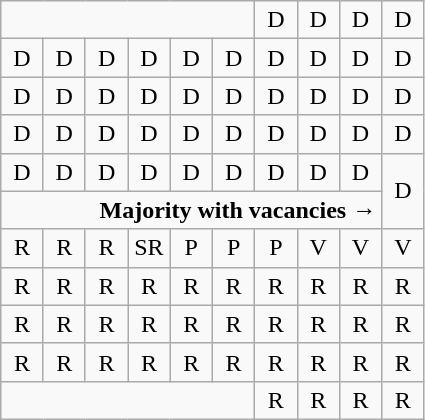<table class="wikitable" style="text-align:center">
<tr>
<td colspan=6></td>
<td>D</td>
<td>D</td>
<td>D</td>
<td>D</td>
</tr>
<tr>
<td width=10% >D</td>
<td width=10% >D</td>
<td width=10% >D</td>
<td width=10% >D</td>
<td width=10% >D</td>
<td width=10% >D</td>
<td width=10% >D</td>
<td width=10% >D</td>
<td width=10% >D</td>
<td width=10% >D</td>
</tr>
<tr>
<td>D</td>
<td>D</td>
<td>D</td>
<td>D</td>
<td>D</td>
<td>D</td>
<td>D</td>
<td>D</td>
<td>D</td>
<td>D</td>
</tr>
<tr>
<td>D</td>
<td>D</td>
<td>D</td>
<td>D</td>
<td>D</td>
<td>D</td>
<td>D</td>
<td>D</td>
<td>D</td>
<td>D</td>
</tr>
<tr>
<td>D</td>
<td>D</td>
<td>D</td>
<td>D</td>
<td>D</td>
<td>D</td>
<td>D</td>
<td>D</td>
<td>D</td>
<td rowspan=2 >D<br></td>
</tr>
<tr>
<td colspan=9 align=right><strong>Majority with vacancies →</strong></td>
</tr>
<tr>
<td>R</td>
<td>R</td>
<td>R</td>
<td>SR</td>
<td>P</td>
<td>P</td>
<td>P</td>
<td>V</td>
<td>V</td>
<td>V</td>
</tr>
<tr>
<td>R</td>
<td>R</td>
<td>R</td>
<td>R</td>
<td>R</td>
<td>R</td>
<td>R</td>
<td>R</td>
<td>R</td>
<td>R</td>
</tr>
<tr>
<td>R</td>
<td>R</td>
<td>R</td>
<td>R</td>
<td>R</td>
<td>R</td>
<td>R</td>
<td>R</td>
<td>R</td>
<td>R</td>
</tr>
<tr>
<td>R</td>
<td>R</td>
<td>R</td>
<td>R</td>
<td>R</td>
<td>R</td>
<td>R</td>
<td>R</td>
<td>R</td>
<td>R</td>
</tr>
<tr>
<td colspan=6></td>
<td>R</td>
<td>R</td>
<td>R</td>
<td>R</td>
</tr>
</table>
